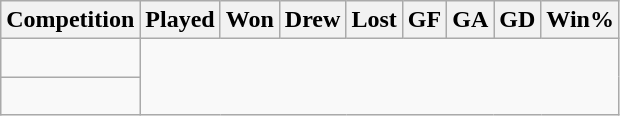<table class="wikitable sortable" style="text-align: center;">
<tr>
<th>Competition</th>
<th>Played</th>
<th>Won</th>
<th>Drew</th>
<th>Lost</th>
<th>GF</th>
<th>GA</th>
<th>GD</th>
<th>Win%</th>
</tr>
<tr>
<td align=left><br></td>
</tr>
<tr>
<td align=left><br></td>
</tr>
</table>
